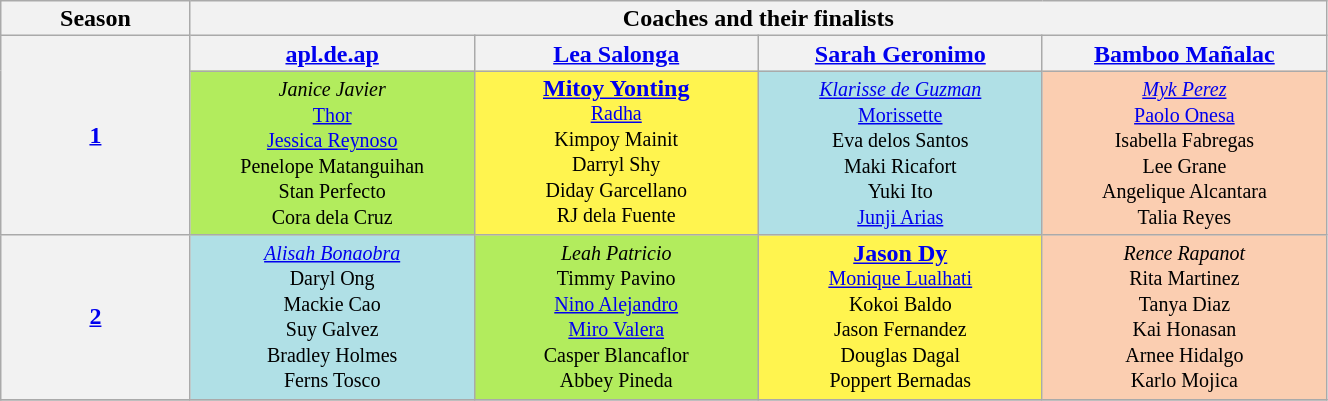<table class="wikitable" style="text-align:center; line-height:16px; width:70%;">
<tr>
<th style="width:10%;">Season</th>
<th colspan="4" style="width:50%;">Coaches and their finalists</th>
</tr>
<tr>
<th rowspan="2"><a href='#'><span>1</span><span></span></a></th>
<th style="width:15%;" scope="col"><a href='#'>apl.de.ap</a></th>
<th style="width:15%;" scope="col"><a href='#'>Lea Salonga</a></th>
<th style="width:15%;" scope="col"><a href='#'>Sarah Geronimo</a></th>
<th style="width:15%;" scope="col"><a href='#'>Bamboo Mañalac</a></th>
</tr>
<tr>
<td style="background:#B2EC5D;"><small><em>Janice Javier</em></small><br><small><a href='#'>Thor</a></small><br><small><a href='#'>Jessica Reynoso</a></small><br><small>Penelope Matanguihan</small><br><small>Stan Perfecto</small><br><small>Cora dela Cruz</small></td>
<td style="background:#FFF44F;"><strong><a href='#'>Mitoy Yonting</a></strong><br><small><a href='#'>Radha</a></small><br><small>Kimpoy Mainit</small><br><small>Darryl Shy</small><br><small>Diday Garcellano</small><br><small>RJ dela Fuente</small></td>
<td style="background:#B0E0E6;"><small><em><a href='#'>Klarisse de Guzman</a></em></small><br><small><a href='#'>Morissette</a></small><br><small>Eva delos Santos</small><br><small>Maki Ricafort</small><br><small>Yuki Ito</small><br><small><a href='#'>Junji Arias</a></small></td>
<td style="background:#FBCEB1;"><small><em><a href='#'>Myk Perez</a></em></small><br><small><a href='#'>Paolo Onesa</a></small><br><small>Isabella Fabregas</small><br><small>Lee Grane</small><br><small>Angelique Alcantara</small><br><small>Talia Reyes</small></td>
</tr>
<tr>
<th><a href='#'><span>2</span><span></span></a></th>
<td style="background:#B0E0E6;"><small><em><a href='#'>Alisah Bonaobra</a></em></small><br><small>Daryl Ong<br>Mackie Cao<br>Suy Galvez<br>Bradley Holmes<br>Ferns Tosco</small></td>
<td style="background:#B2EC5D;"><small><em>Leah Patricio</em></small><br><small>Timmy Pavino<br><a href='#'>Nino Alejandro</a><br><a href='#'>Miro Valera</a><br>Casper Blancaflor<br>Abbey Pineda</small></td>
<td style="background:#FFF44F;"><strong><a href='#'>Jason Dy</a></strong><br><small><a href='#'>Monique Lualhati</a><br>Kokoi Baldo<br>Jason Fernandez<br>Douglas Dagal<br>Poppert Bernadas</small></td>
<td style="background:#FBCEB1;"><small><em>Rence Rapanot</em></small><br><small>Rita Martinez<br>Tanya Diaz<br>Kai Honasan<br>Arnee Hidalgo<br>Karlo Mojica</small></td>
</tr>
<tr>
</tr>
</table>
